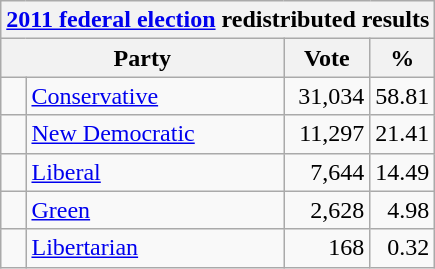<table class="wikitable">
<tr>
<th colspan="4"><a href='#'>2011 federal election</a> redistributed results</th>
</tr>
<tr>
<th bgcolor="#DDDDFF" width="130px" colspan="2">Party</th>
<th bgcolor="#DDDDFF" width="50px">Vote</th>
<th bgcolor="#DDDDFF" width="30px">%</th>
</tr>
<tr>
<td> </td>
<td><a href='#'>Conservative</a></td>
<td align=right>31,034</td>
<td align=right>58.81</td>
</tr>
<tr>
<td> </td>
<td><a href='#'>New Democratic</a></td>
<td align=right>11,297</td>
<td align=right>21.41</td>
</tr>
<tr>
<td> </td>
<td><a href='#'>Liberal</a></td>
<td align=right>7,644</td>
<td align=right>14.49</td>
</tr>
<tr>
<td> </td>
<td><a href='#'>Green</a></td>
<td align=right>2,628</td>
<td align=right>4.98</td>
</tr>
<tr>
<td> </td>
<td><a href='#'>Libertarian</a></td>
<td align=right>168</td>
<td align=right>0.32</td>
</tr>
</table>
